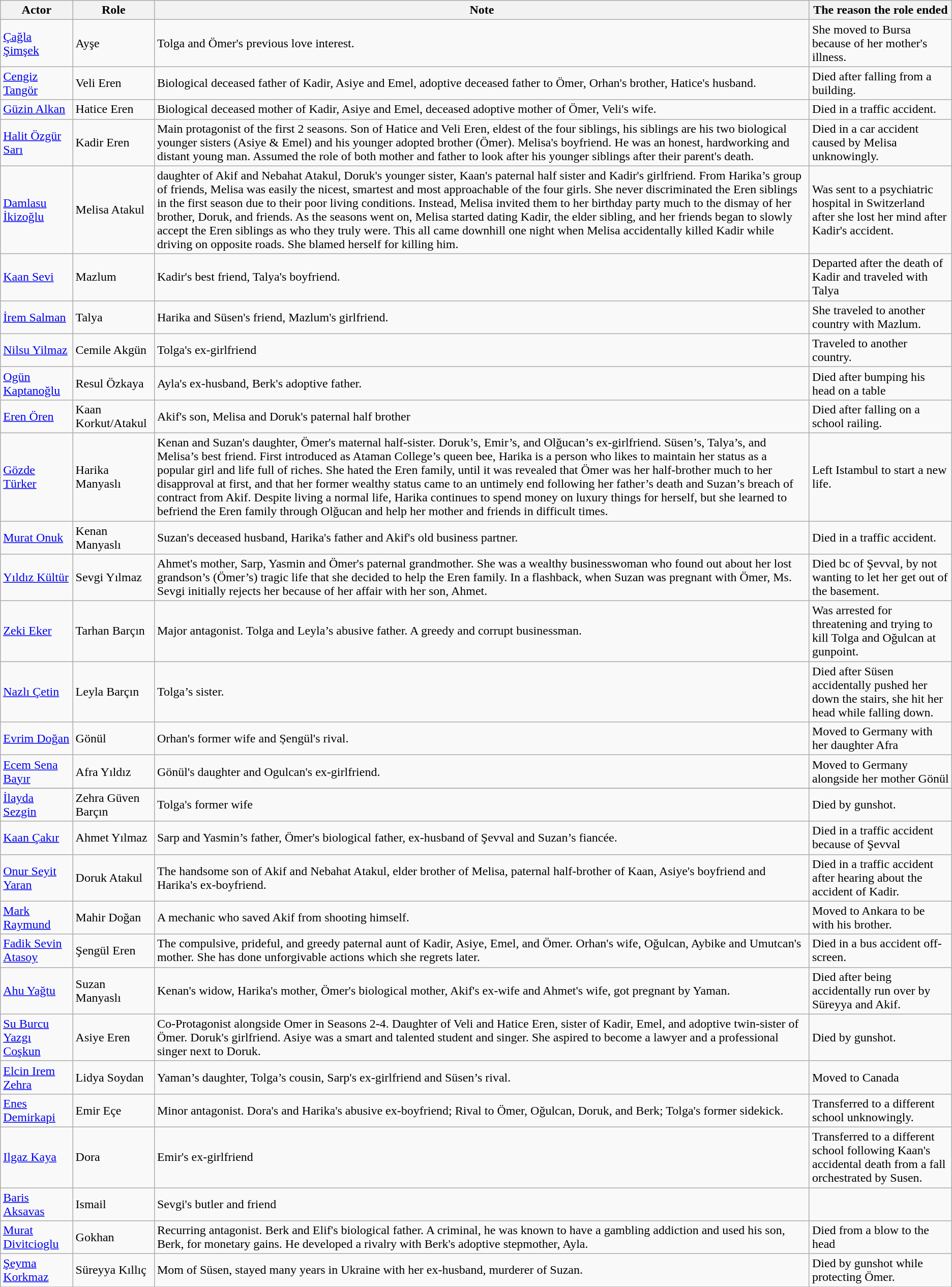<table class="wikitable">
<tr>
<th>Actor</th>
<th>Role</th>
<th>Note</th>
<th>The reason the role ended</th>
</tr>
<tr>
<td><a href='#'>Çağla Şimşek</a></td>
<td>Ayşe</td>
<td>Tolga and Ömer's previous love interest.</td>
<td>She moved to Bursa because of her mother's illness.</td>
</tr>
<tr>
<td><a href='#'>Cengiz Tangör</a></td>
<td>Veli Eren</td>
<td>Biological deceased father of Kadir, Asiye and Emel, adoptive deceased father to Ömer, Orhan's brother, Hatice's husband.</td>
<td>Died after falling from a building.</td>
</tr>
<tr>
<td><a href='#'>Güzin Alkan</a></td>
<td>Hatice Eren</td>
<td>Biological deceased mother of Kadir, Asiye and Emel, deceased adoptive mother of Ömer, Veli's wife.</td>
<td>Died in a traffic accident.</td>
</tr>
<tr>
<td><a href='#'>Halit Özgür Sarı</a></td>
<td>Kadir Eren</td>
<td>Main protagonist of the first 2 seasons. Son of Hatice and Veli Eren, eldest of the four siblings, his siblings are his two biological younger sisters (Asiye & Emel) and his younger adopted brother (Ömer).  Melisa's boyfriend. He was an honest, hardworking and distant young man. Assumed the role of both mother and father to look after his younger siblings after their parent's death.</td>
<td>Died in a car accident caused by Melisa unknowingly.</td>
</tr>
<tr>
<td><a href='#'>Damlasu İkizoğlu</a></td>
<td>Melisa Atakul</td>
<td>daughter of Akif and Nebahat Atakul, Doruk's younger sister, Kaan's paternal half sister and Kadir's girlfriend. From Harika’s group of friends, Melisa was easily the nicest, smartest and most approachable of the four girls. She never discriminated the Eren siblings in the first season due to their poor living conditions. Instead, Melisa invited them to her birthday party much to the dismay of her brother, Doruk, and friends. As the seasons went on, Melisa started dating Kadir, the elder sibling, and her friends began to slowly accept the Eren siblings as who they truly were. This all came downhill one night when Melisa accidentally killed Kadir while driving on opposite roads. She blamed herself for killing him.</td>
<td>Was sent to a psychiatric hospital in Switzerland after she lost her mind after Kadir's accident.</td>
</tr>
<tr>
<td><a href='#'>Kaan Sevi</a></td>
<td>Mazlum</td>
<td>Kadir's best friend, Talya's boyfriend.</td>
<td>Departed after the death of Kadir and traveled with Talya</td>
</tr>
<tr>
<td><a href='#'>İrem Salman</a></td>
<td>Talya</td>
<td>Harika and Süsen's friend, Mazlum's girlfriend.</td>
<td>She traveled to another country with Mazlum.</td>
</tr>
<tr>
<td><a href='#'>Nilsu Yilmaz</a></td>
<td>Cemile Akgün</td>
<td>Tolga's ex-girlfriend</td>
<td>Traveled to another country.</td>
</tr>
<tr>
<td><a href='#'>Ogün Kaptanoğlu</a></td>
<td>Resul Özkaya</td>
<td>Ayla's ex-husband, Berk's adoptive father.</td>
<td>Died after bumping his head on a table</td>
</tr>
<tr>
<td><a href='#'>Eren Ören</a></td>
<td>Kaan Korkut/Atakul</td>
<td>Akif's son, Melisa and Doruk's paternal half brother</td>
<td>Died after falling on a school railing.</td>
</tr>
<tr>
<td><a href='#'>Gözde Türker</a></td>
<td>Harika Manyaslı</td>
<td>Kenan and Suzan's daughter, Ömer's maternal half-sister. Doruk’s, Emir’s, and Olğucan’s ex-girlfriend.  Süsen’s, Talya’s, and Melisa’s best friend. First introduced as Ataman College’s queen bee, Harika is a person who likes to maintain her status as a popular girl and life full of riches. She hated the Eren family, until it was revealed that Ömer was her half-brother much to her disapproval at first, and that her former wealthy status came to an untimely end following her father’s death and Suzan’s breach of contract from Akif. Despite living a normal life, Harika continues to spend money on luxury things for herself, but she learned to befriend the Eren family through Olğucan and help her mother and friends in  difficult times.</td>
<td>Left Istambul to start a new life.</td>
</tr>
<tr>
<td><a href='#'>Murat Onuk</a></td>
<td>Kenan Manyaslı</td>
<td>Suzan's deceased husband, Harika's father and Akif's old business partner.</td>
<td>Died in a traffic accident.</td>
</tr>
<tr>
<td><a href='#'>Yıldız Kültür</a></td>
<td>Sevgi Yılmaz</td>
<td>Ahmet's mother, Sarp, Yasmin and Ömer's paternal grandmother. She was a wealthy businesswoman who found out about her lost grandson’s (Ömer’s) tragic life that she decided to help the Eren family. In a flashback, when Suzan was pregnant with Ömer, Ms. Sevgi initially rejects her because of her affair with her son, Ahmet.</td>
<td>Died bc of Şevval, by not wanting to let her get out of the basement.</td>
</tr>
<tr>
<td><a href='#'>Zeki Eker</a></td>
<td>Tarhan Barçın</td>
<td>Major antagonist. Tolga and Leyla’s abusive father. A greedy and corrupt businessman.</td>
<td>Was arrested for threatening and trying to kill Tolga and Oğulcan at gunpoint.</td>
</tr>
<tr>
<td><a href='#'>Nazlı Çetin</a></td>
<td>Leyla Barçın</td>
<td>Tolga’s sister.</td>
<td>Died after Süsen accidentally pushed her down the stairs, she hit her head while falling down.</td>
</tr>
<tr>
<td><a href='#'>Evrim Doğan</a></td>
<td>Gönül</td>
<td>Orhan's former wife and Șengül's rival.</td>
<td>Moved to Germany with her daughter Afra</td>
</tr>
<tr>
<td><a href='#'>Ecem Sena Bayır</a></td>
<td>Afra Yıldız</td>
<td>Gönül's daughter and Ogulcan's ex-girlfriend.</td>
<td>Moved to Germany alongside her mother Gönül</td>
</tr>
<tr>
</tr>
<tr>
<td><a href='#'>İlayda Sezgin</a></td>
<td>Zehra Güven Barçın</td>
<td>Tolga's former wife</td>
<td>Died by gunshot.</td>
</tr>
<tr>
<td><a href='#'>Kaan Çakır</a></td>
<td>Ahmet Yılmaz</td>
<td>Sarp and Yasmin’s father, Ömer's biological father, ex-husband of Şevval and Suzan’s fiancée.</td>
<td>Died in a traffic accident because of Şevval</td>
</tr>
<tr>
<td><a href='#'>Onur Seyit Yaran</a></td>
<td>Doruk Atakul</td>
<td>The handsome son of Akif and Nebahat Atakul, elder brother of Melisa, paternal half-brother of Kaan, Asiye's boyfriend and Harika's ex-boyfriend.</td>
<td>Died in a traffic accident after hearing about the accident of Kadir.</td>
</tr>
<tr>
<td><a href='#'>Mark Raymund</a></td>
<td>Mahir Doğan</td>
<td>A mechanic who saved Akif from shooting himself.</td>
<td>Moved to Ankara to be with his brother.</td>
</tr>
<tr>
<td><a href='#'>Fadik Sevin Atasoy</a></td>
<td>Şengül Eren</td>
<td>The compulsive, prideful, and greedy paternal aunt of Kadir, Asiye, Emel, and Ömer. Orhan's wife, Oğulcan, Aybike and Umutcan's mother. She has done unforgivable actions which she regrets later.</td>
<td>Died in a bus accident off-screen.</td>
</tr>
<tr>
<td><a href='#'>Ahu Yağtu</a></td>
<td>Suzan Manyaslı</td>
<td>Kenan's widow, Harika's mother, Ömer's biological mother, Akif's ex-wife and Ahmet's wife, got pregnant by Yaman.</td>
<td>Died after being accidentally run over by Süreyya and Akif.</td>
</tr>
<tr>
<td><a href='#'>Su Burcu Yazgı Coşkun</a></td>
<td>Asiye Eren</td>
<td>Co-Protagonist alongside Omer in Seasons 2-4. Daughter of Veli and Hatice Eren, sister of Kadir, Emel, and adoptive twin-sister of Ömer. Doruk's girlfriend. Asiye was a smart and talented student and singer. She aspired to become a lawyer and a professional singer next to Doruk.</td>
<td>Died by gunshot.</td>
</tr>
<tr>
<td><a href='#'>Elcin Irem Zehra</a></td>
<td>Lidya Soydan</td>
<td>Yaman’s daughter, Tolga’s cousin, Sarp's ex-girlfriend and Süsen’s rival.</td>
<td>Moved to Canada</td>
</tr>
<tr>
<td><a href='#'>Enes Demirkapi</a></td>
<td>Emir Eçe</td>
<td>Minor antagonist. Dora's and Harika's abusive ex-boyfriend; Rival to Ömer, Oğulcan, Doruk, and Berk; Tolga's former sidekick.</td>
<td>Transferred to a different school unknowingly.</td>
</tr>
<tr>
<td><a href='#'>Ilgaz Kaya</a></td>
<td>Dora</td>
<td>Emir's ex-girlfriend</td>
<td>Transferred to a different school following Kaan's accidental death from a fall orchestrated by Susen.</td>
</tr>
<tr>
<td><a href='#'>Baris Aksavas</a></td>
<td>Ismail</td>
<td>Sevgi's butler and friend</td>
<td></td>
</tr>
<tr>
<td><a href='#'>Murat Divitcioglu</a></td>
<td>Gokhan</td>
<td>Recurring antagonist. Berk and Elif's biological father. A criminal, he was known to have a gambling addiction and used his son, Berk, for monetary gains. He developed a rivalry with Berk's adoptive stepmother, Ayla.</td>
<td>Died from a blow to the head</td>
</tr>
<tr>
<td><a href='#'>Şeyma Korkmaz</a></td>
<td>Süreyya Kıllıç</td>
<td>Mom of Süsen, stayed many years in Ukraine with her ex-husband, murderer of Suzan.</td>
<td>Died by gunshot while protecting Ömer.</td>
</tr>
<tr>
</tr>
</table>
